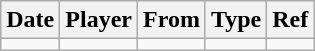<table class="wikitable">
<tr>
<th><strong>Date</strong></th>
<th><strong>Player</strong></th>
<th><strong>From</strong></th>
<th><strong>Type</strong></th>
<th><strong>Ref</strong></th>
</tr>
<tr>
<td></td>
<td></td>
<td></td>
<td></td>
<td></td>
</tr>
</table>
